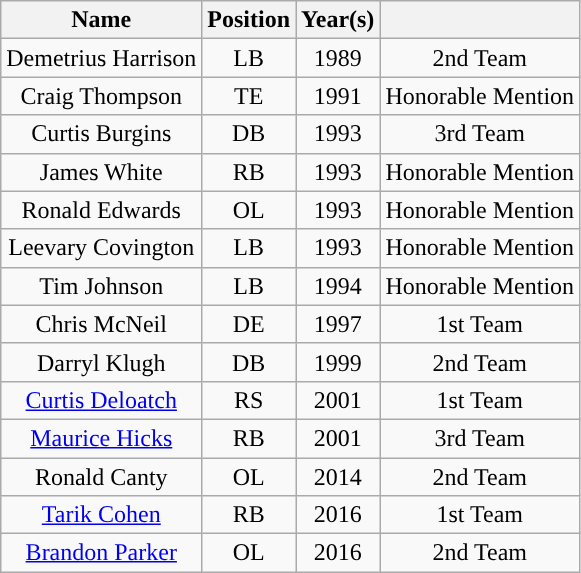<table class="wikitable sortable" style="text-align:center">
<tr>
<th>Name</th>
<th>Position</th>
<th>Year(s)</th>
<th></th>
</tr>
<tr>
<td>Demetrius Harrison</td>
<td>LB</td>
<td>1989</td>
<td>2nd Team</td>
</tr>
<tr>
<td>Craig Thompson</td>
<td>TE</td>
<td>1991</td>
<td>Honorable Mention</td>
</tr>
<tr>
<td>Curtis Burgins</td>
<td>DB</td>
<td>1993</td>
<td>3rd Team</td>
</tr>
<tr>
<td>James White</td>
<td>RB</td>
<td>1993</td>
<td>Honorable Mention</td>
</tr>
<tr>
<td>Ronald Edwards</td>
<td>OL</td>
<td>1993</td>
<td>Honorable Mention</td>
</tr>
<tr>
<td>Leevary Covington</td>
<td>LB</td>
<td>1993</td>
<td>Honorable Mention</td>
</tr>
<tr>
<td>Tim Johnson</td>
<td>LB</td>
<td>1994</td>
<td>Honorable Mention</td>
</tr>
<tr>
<td>Chris McNeil</td>
<td>DE</td>
<td>1997</td>
<td>1st Team</td>
</tr>
<tr>
<td>Darryl Klugh</td>
<td>DB</td>
<td>1999</td>
<td>2nd Team</td>
</tr>
<tr>
<td><a href='#'>Curtis Deloatch</a></td>
<td>RS</td>
<td>2001</td>
<td>1st Team</td>
</tr>
<tr>
<td><a href='#'>Maurice Hicks</a></td>
<td>RB</td>
<td>2001</td>
<td>3rd Team</td>
</tr>
<tr>
<td>Ronald Canty</td>
<td>OL</td>
<td>2014</td>
<td>2nd Team</td>
</tr>
<tr>
<td><a href='#'>Tarik Cohen</a></td>
<td>RB</td>
<td>2016</td>
<td>1st Team</td>
</tr>
<tr>
<td><a href='#'>Brandon Parker</a></td>
<td>OL</td>
<td>2016</td>
<td>2nd Team</td>
</tr>
</table>
